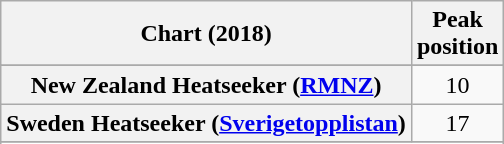<table class="wikitable sortable plainrowheaders" style="text-align:center">
<tr>
<th scope="col">Chart (2018)</th>
<th scope="col">Peak<br>position</th>
</tr>
<tr>
</tr>
<tr>
</tr>
<tr>
</tr>
<tr>
<th scope="row">New Zealand Heatseeker (<a href='#'>RMNZ</a>)</th>
<td>10</td>
</tr>
<tr>
<th scope="row">Sweden Heatseeker (<a href='#'>Sverigetopplistan</a>)</th>
<td>17</td>
</tr>
<tr>
</tr>
<tr>
</tr>
<tr>
</tr>
</table>
